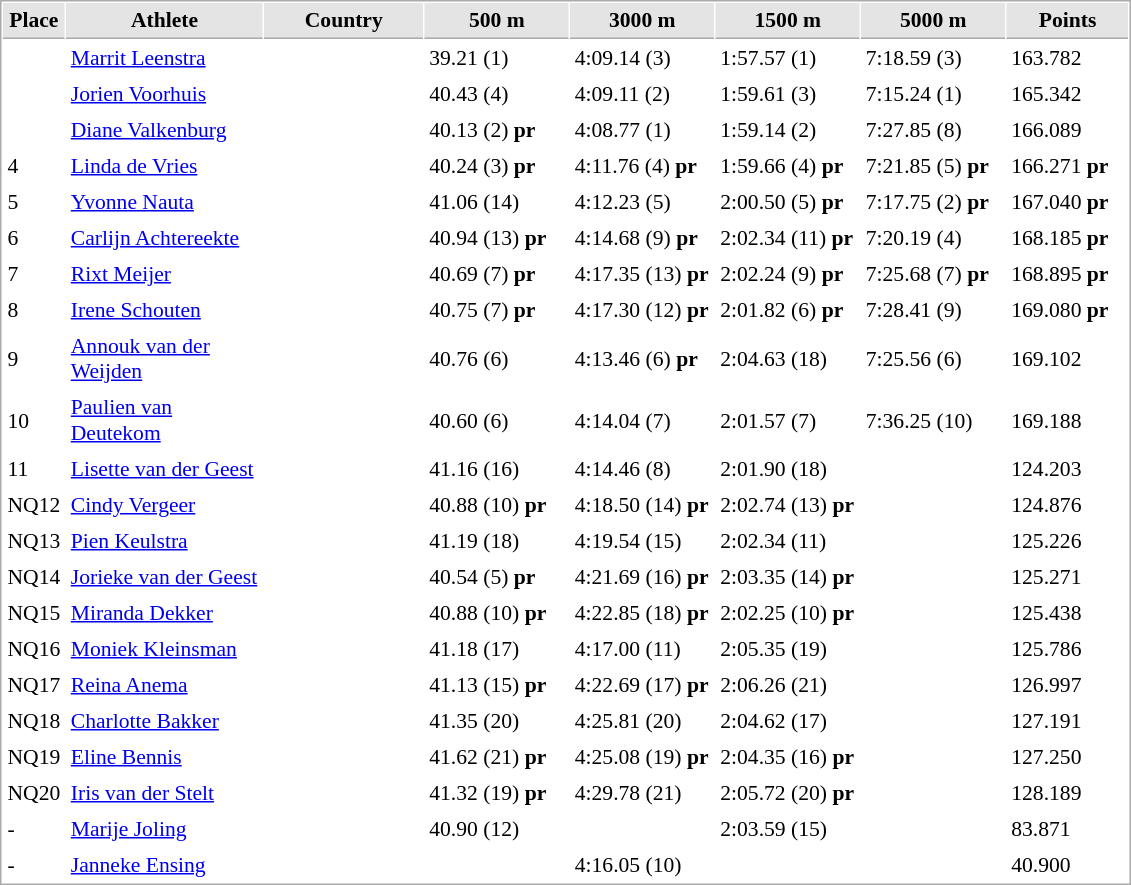<table cellspacing="1" cellpadding="3" style="border:1px solid #AAAAAA;font-size:90%">
<tr bgcolor="#E4E4E4">
<th style="border-bottom:1px solid #AAAAAA" width=15>Place</th>
<th style="border-bottom:1px solid #AAAAAA" width=125>Athlete</th>
<th style="border-bottom:1px solid #AAAAAA" width=100>Country</th>
<th style="border-bottom:1px solid #AAAAAA" width=90>500 m</th>
<th style="border-bottom:1px solid #AAAAAA" width=90>3000 m</th>
<th style="border-bottom:1px solid #AAAAAA" width=90>1500 m</th>
<th style="border-bottom:1px solid #AAAAAA" width=90>5000 m</th>
<th style="border-bottom:1px solid #AAAAAA" width=75>Points</th>
</tr>
<tr>
<td></td>
<td><a href='#'>Marrit Leenstra</a></td>
<td></td>
<td>39.21 (1)</td>
<td>4:09.14 (3)</td>
<td>1:57.57 (1)</td>
<td>7:18.59 (3)</td>
<td>163.782</td>
</tr>
<tr>
<td></td>
<td><a href='#'>Jorien Voorhuis</a></td>
<td></td>
<td>40.43 (4)</td>
<td>4:09.11 (2)</td>
<td>1:59.61 (3)</td>
<td>7:15.24 (1)</td>
<td>165.342</td>
</tr>
<tr>
<td></td>
<td><a href='#'>Diane Valkenburg</a></td>
<td></td>
<td>40.13 (2) <strong>pr</strong></td>
<td>4:08.77 (1)</td>
<td>1:59.14 (2)</td>
<td>7:27.85 (8) </td>
<td>166.089</td>
</tr>
<tr>
<td>4</td>
<td><a href='#'>Linda de Vries</a></td>
<td></td>
<td>40.24 (3) <strong>pr</strong></td>
<td>4:11.76 (4) <strong>pr</strong></td>
<td>1:59.66 (4) <strong>pr</strong></td>
<td>7:21.85 (5) <strong>pr</strong></td>
<td>166.271 <strong>pr</strong></td>
</tr>
<tr>
<td>5</td>
<td><a href='#'>Yvonne Nauta</a></td>
<td></td>
<td>41.06 (14)</td>
<td>4:12.23 (5)</td>
<td>2:00.50 (5) <strong>pr</strong></td>
<td>7:17.75 (2) <strong>pr</strong></td>
<td>167.040 <strong>pr</strong></td>
</tr>
<tr>
<td>6</td>
<td><a href='#'>Carlijn Achtereekte</a></td>
<td></td>
<td>40.94 (13) <strong>pr</strong></td>
<td>4:14.68 (9) <strong>pr</strong></td>
<td>2:02.34 (11) <strong>pr</strong></td>
<td>7:20.19 (4)</td>
<td>168.185 <strong>pr</strong></td>
</tr>
<tr>
<td>7</td>
<td><a href='#'>Rixt Meijer</a></td>
<td></td>
<td>40.69 (7) <strong>pr</strong></td>
<td>4:17.35 (13) <strong>pr</strong></td>
<td>2:02.24 (9) <strong>pr</strong></td>
<td>7:25.68 (7) <strong>pr</strong></td>
<td>168.895 <strong>pr</strong></td>
</tr>
<tr>
<td>8</td>
<td><a href='#'>Irene Schouten</a></td>
<td></td>
<td>40.75 (7) <strong>pr</strong></td>
<td>4:17.30 (12) <strong>pr</strong></td>
<td>2:01.82 (6) <strong>pr</strong></td>
<td>7:28.41 (9)</td>
<td>169.080 <strong>pr</strong></td>
</tr>
<tr>
<td>9</td>
<td><a href='#'>Annouk van der Weijden</a></td>
<td></td>
<td>40.76 (6)</td>
<td>4:13.46 (6) <strong>pr</strong></td>
<td>2:04.63 (18)</td>
<td>7:25.56 (6)</td>
<td>169.102</td>
</tr>
<tr>
<td>10</td>
<td><a href='#'>Paulien van Deutekom</a></td>
<td></td>
<td>40.60 (6)</td>
<td>4:14.04 (7)</td>
<td>2:01.57 (7)</td>
<td>7:36.25 (10)</td>
<td>169.188</td>
</tr>
<tr>
<td>11</td>
<td><a href='#'>Lisette van der Geest</a></td>
<td></td>
<td>41.16 (16)</td>
<td>4:14.46 (8)</td>
<td>2:01.90 (18)</td>
<td></td>
<td>124.203</td>
</tr>
<tr>
<td>NQ12</td>
<td><a href='#'>Cindy Vergeer</a></td>
<td></td>
<td>40.88 (10) <strong>pr</strong></td>
<td>4:18.50 (14) <strong>pr</strong></td>
<td>2:02.74 (13) <strong>pr</strong></td>
<td></td>
<td>124.876</td>
</tr>
<tr>
<td>NQ13</td>
<td><a href='#'>Pien Keulstra</a></td>
<td></td>
<td>41.19 (18)</td>
<td>4:19.54 (15)</td>
<td>2:02.34 (11)</td>
<td></td>
<td>125.226</td>
</tr>
<tr>
<td>NQ14</td>
<td><a href='#'>Jorieke van der Geest</a></td>
<td></td>
<td>40.54 (5) <strong>pr</strong></td>
<td>4:21.69 (16) <strong>pr</strong></td>
<td>2:03.35 (14) <strong>pr</strong></td>
<td></td>
<td>125.271</td>
</tr>
<tr>
<td>NQ15</td>
<td><a href='#'>Miranda Dekker</a></td>
<td></td>
<td>40.88 (10) <strong>pr</strong></td>
<td>4:22.85 (18) <strong>pr</strong></td>
<td>2:02.25 (10) <strong>pr</strong></td>
<td></td>
<td>125.438</td>
</tr>
<tr>
<td>NQ16</td>
<td><a href='#'>Moniek Kleinsman</a></td>
<td></td>
<td>41.18 (17)</td>
<td>4:17.00 (11)</td>
<td>2:05.35 (19)</td>
<td></td>
<td>125.786</td>
</tr>
<tr>
<td>NQ17</td>
<td><a href='#'>Reina Anema</a></td>
<td></td>
<td>41.13 (15) <strong>pr</strong></td>
<td>4:22.69 (17) <strong>pr</strong></td>
<td>2:06.26 (21)</td>
<td></td>
<td>126.997</td>
</tr>
<tr>
<td>NQ18</td>
<td><a href='#'>Charlotte Bakker</a></td>
<td></td>
<td>41.35 (20)</td>
<td>4:25.81 (20)</td>
<td>2:04.62 (17)</td>
<td></td>
<td>127.191</td>
</tr>
<tr>
<td>NQ19</td>
<td><a href='#'>Eline Bennis</a></td>
<td></td>
<td>41.62 (21) <strong>pr</strong></td>
<td>4:25.08 (19) <strong>pr</strong></td>
<td>2:04.35 (16) <strong>pr</strong></td>
<td></td>
<td>127.250</td>
</tr>
<tr>
<td>NQ20</td>
<td><a href='#'>Iris van der Stelt</a></td>
<td></td>
<td>41.32 (19) <strong>pr</strong></td>
<td>4:29.78 (21)</td>
<td>2:05.72 (20) <strong>pr</strong></td>
<td></td>
<td>128.189</td>
</tr>
<tr>
<td>-</td>
<td><a href='#'>Marije Joling</a></td>
<td></td>
<td>40.90 (12)</td>
<td></td>
<td>2:03.59 (15)</td>
<td></td>
<td>83.871</td>
</tr>
<tr>
<td>-</td>
<td><a href='#'>Janneke Ensing</a></td>
<td></td>
<td></td>
<td>4:16.05 (10)</td>
<td></td>
<td></td>
<td>40.900</td>
</tr>
</table>
